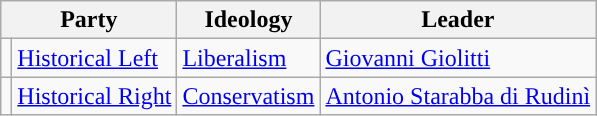<table class=wikitable style="font-size:100%">
<tr>
<th colspan=2>Party</th>
<th>Ideology</th>
<th>Leader</th>
</tr>
<tr>
<td style="color:inherit;background:"></td>
<td><a href='#'>Historical Left</a></td>
<td><a href='#'>Liberalism</a></td>
<td><a href='#'>Giovanni Giolitti</a></td>
</tr>
<tr>
<td style="color:inherit;background:"></td>
<td><a href='#'>Historical Right</a></td>
<td><a href='#'>Conservatism</a></td>
<td><a href='#'>Antonio Starabba di Rudinì</a></td>
</tr>
</table>
